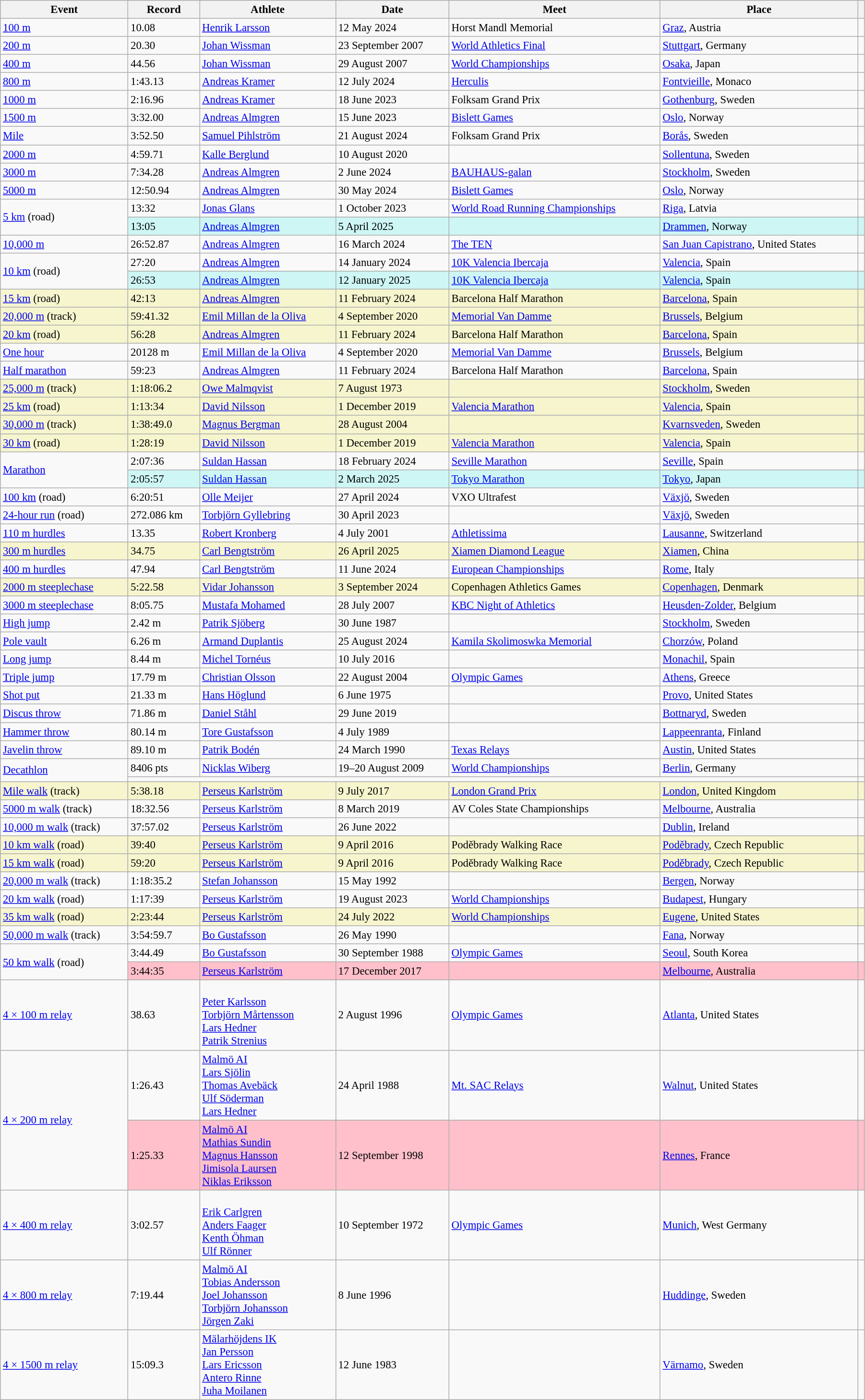<table class="wikitable" style="font-size:95%; width: 95%;">
<tr>
<th>Event</th>
<th>Record</th>
<th>Athlete</th>
<th>Date</th>
<th>Meet</th>
<th>Place</th>
<th></th>
</tr>
<tr>
<td><a href='#'>100 m</a></td>
<td>10.08 </td>
<td><a href='#'>Henrik Larsson</a></td>
<td>12 May 2024</td>
<td>Horst Mandl Memorial</td>
<td><a href='#'>Graz</a>, Austria</td>
<td></td>
</tr>
<tr>
<td><a href='#'>200 m</a></td>
<td>20.30 </td>
<td><a href='#'>Johan Wissman</a></td>
<td>23 September 2007</td>
<td><a href='#'>World Athletics Final</a></td>
<td><a href='#'>Stuttgart</a>, Germany</td>
<td></td>
</tr>
<tr>
<td><a href='#'>400 m</a></td>
<td>44.56</td>
<td><a href='#'>Johan Wissman</a></td>
<td>29 August 2007</td>
<td><a href='#'>World Championships</a></td>
<td><a href='#'>Osaka</a>, Japan</td>
<td></td>
</tr>
<tr>
<td><a href='#'>800 m</a></td>
<td>1:43.13</td>
<td><a href='#'>Andreas Kramer</a></td>
<td>12 July 2024</td>
<td><a href='#'>Herculis</a></td>
<td><a href='#'>Fontvieille</a>, Monaco</td>
<td></td>
</tr>
<tr>
<td><a href='#'>1000 m</a></td>
<td>2:16.96</td>
<td><a href='#'>Andreas Kramer</a></td>
<td>18 June 2023</td>
<td>Folksam Grand Prix</td>
<td><a href='#'>Gothenburg</a>, Sweden</td>
<td></td>
</tr>
<tr>
<td><a href='#'>1500 m</a></td>
<td>3:32.00</td>
<td><a href='#'>Andreas Almgren</a></td>
<td>15 June 2023</td>
<td><a href='#'>Bislett Games</a></td>
<td><a href='#'>Oslo</a>, Norway</td>
<td></td>
</tr>
<tr>
<td><a href='#'>Mile</a></td>
<td>3:52.50</td>
<td><a href='#'>Samuel Pihlström</a></td>
<td>21 August 2024</td>
<td>Folksam Grand Prix</td>
<td><a href='#'>Borås</a>, Sweden</td>
<td></td>
</tr>
<tr>
<td><a href='#'>2000 m</a></td>
<td>4:59.71</td>
<td><a href='#'>Kalle Berglund</a></td>
<td>10 August 2020</td>
<td></td>
<td><a href='#'>Sollentuna</a>, Sweden</td>
<td></td>
</tr>
<tr>
<td><a href='#'>3000 m</a></td>
<td>7:34.28</td>
<td><a href='#'>Andreas Almgren</a></td>
<td>2 June 2024</td>
<td><a href='#'>BAUHAUS-galan</a></td>
<td><a href='#'>Stockholm</a>, Sweden</td>
<td></td>
</tr>
<tr>
<td><a href='#'>5000 m</a></td>
<td>12:50.94</td>
<td><a href='#'>Andreas Almgren</a></td>
<td>30 May 2024</td>
<td><a href='#'>Bislett Games</a></td>
<td><a href='#'>Oslo</a>, Norway</td>
<td></td>
</tr>
<tr>
<td rowspan=2><a href='#'>5 km</a> (road)</td>
<td>13:32</td>
<td><a href='#'>Jonas Glans</a></td>
<td>1 October 2023</td>
<td><a href='#'>World Road Running Championships</a></td>
<td><a href='#'>Riga</a>, Latvia</td>
<td></td>
</tr>
<tr bgcolor=#CEF6F5>
<td>13:05</td>
<td><a href='#'>Andreas Almgren</a></td>
<td>5 April 2025</td>
<td></td>
<td><a href='#'>Drammen</a>, Norway</td>
<td></td>
</tr>
<tr>
<td><a href='#'>10,000 m</a></td>
<td>26:52.87</td>
<td><a href='#'>Andreas Almgren</a></td>
<td>16 March 2024</td>
<td><a href='#'>The TEN</a></td>
<td><a href='#'>San Juan Capistrano</a>, United States</td>
<td></td>
</tr>
<tr>
<td rowspan=2><a href='#'>10 km</a> (road)</td>
<td>27:20</td>
<td><a href='#'>Andreas Almgren</a></td>
<td>14 January 2024</td>
<td><a href='#'>10K Valencia Ibercaja</a></td>
<td><a href='#'>Valencia</a>, Spain</td>
<td></td>
</tr>
<tr bgcolor="#CEF6F5">
<td>26:53</td>
<td><a href='#'>Andreas Almgren</a></td>
<td>12 January 2025</td>
<td><a href='#'>10K Valencia Ibercaja</a></td>
<td><a href='#'>Valencia</a>, Spain</td>
<td></td>
</tr>
<tr style="background:#f6F5CE;">
<td><a href='#'>15 km</a> (road)</td>
<td>42:13</td>
<td><a href='#'>Andreas Almgren</a></td>
<td>11 February 2024</td>
<td>Barcelona Half Marathon</td>
<td><a href='#'>Barcelona</a>, Spain</td>
<td></td>
</tr>
<tr style="background:#f6F5CE;">
<td><a href='#'>20,000 m</a> (track)</td>
<td>59:41.32</td>
<td><a href='#'>Emil Millan de la Oliva</a></td>
<td>4 September 2020</td>
<td><a href='#'>Memorial Van Damme</a></td>
<td><a href='#'>Brussels</a>, Belgium</td>
<td></td>
</tr>
<tr style="background:#f6F5CE;">
<td><a href='#'>20 km</a> (road)</td>
<td>56:28</td>
<td><a href='#'>Andreas Almgren</a></td>
<td>11 February 2024</td>
<td>Barcelona Half Marathon</td>
<td><a href='#'>Barcelona</a>, Spain</td>
<td></td>
</tr>
<tr>
<td><a href='#'>One hour</a></td>
<td>20128 m</td>
<td><a href='#'>Emil Millan de la Oliva</a></td>
<td>4 September 2020</td>
<td><a href='#'>Memorial Van Damme</a></td>
<td><a href='#'>Brussels</a>, Belgium</td>
<td></td>
</tr>
<tr>
<td><a href='#'>Half marathon</a></td>
<td>59:23</td>
<td><a href='#'>Andreas Almgren</a></td>
<td>11 February 2024</td>
<td>Barcelona Half Marathon</td>
<td><a href='#'>Barcelona</a>, Spain</td>
<td></td>
</tr>
<tr style="background:#f6F5CE;">
<td><a href='#'>25,000 m</a> (track)</td>
<td>1:18:06.2</td>
<td><a href='#'>Owe Malmqvist</a></td>
<td>7 August 1973</td>
<td></td>
<td><a href='#'>Stockholm</a>, Sweden</td>
<td></td>
</tr>
<tr style="background:#f6F5CE;">
<td><a href='#'>25 km</a> (road)</td>
<td>1:13:34</td>
<td><a href='#'>David Nilsson</a></td>
<td>1 December 2019</td>
<td><a href='#'>Valencia Marathon</a></td>
<td><a href='#'>Valencia</a>, Spain</td>
<td></td>
</tr>
<tr style="background:#f6F5CE;">
<td><a href='#'>30,000 m</a> (track)</td>
<td>1:38:49.0</td>
<td><a href='#'>Magnus Bergman</a></td>
<td>28 August 2004</td>
<td></td>
<td><a href='#'>Kvarnsveden</a>, Sweden</td>
<td></td>
</tr>
<tr style="background:#f6F5CE;">
<td><a href='#'>30 km</a> (road)</td>
<td>1:28:19</td>
<td><a href='#'>David Nilsson</a></td>
<td>1 December 2019</td>
<td><a href='#'>Valencia Marathon</a></td>
<td><a href='#'>Valencia</a>, Spain</td>
<td></td>
</tr>
<tr>
<td rowspan=2><a href='#'>Marathon</a></td>
<td>2:07:36</td>
<td><a href='#'>Suldan Hassan</a></td>
<td>18 February 2024</td>
<td><a href='#'>Seville Marathon</a></td>
<td><a href='#'>Seville</a>, Spain</td>
<td></td>
</tr>
<tr bgcolor="#CEF6F5">
<td>2:05:57</td>
<td><a href='#'>Suldan Hassan</a></td>
<td>2 March 2025</td>
<td><a href='#'>Tokyo Marathon</a></td>
<td><a href='#'>Tokyo</a>, Japan</td>
<td></td>
</tr>
<tr>
<td><a href='#'>100 km</a> (road)</td>
<td>6:20:51</td>
<td><a href='#'>Olle Meijer</a></td>
<td>27 April 2024</td>
<td>VXO Ultrafest</td>
<td><a href='#'>Växjö</a>, Sweden</td>
<td></td>
</tr>
<tr>
<td><a href='#'>24-hour run</a> (road)</td>
<td>272.086 km</td>
<td><a href='#'>Torbjörn Gyllebring</a></td>
<td>30 April 2023</td>
<td></td>
<td><a href='#'>Växjö</a>, Sweden</td>
<td></td>
</tr>
<tr>
<td><a href='#'>110 m hurdles</a></td>
<td>13.35 </td>
<td><a href='#'>Robert Kronberg</a></td>
<td>4 July 2001</td>
<td><a href='#'>Athletissima</a></td>
<td><a href='#'>Lausanne</a>, Switzerland</td>
<td></td>
</tr>
<tr style="background:#f6F5CE;">
<td><a href='#'>300 m hurdles</a></td>
<td>34.75</td>
<td><a href='#'>Carl Bengtström</a></td>
<td>26 April 2025</td>
<td><a href='#'>Xiamen Diamond League</a></td>
<td><a href='#'>Xiamen</a>, China</td>
<td></td>
</tr>
<tr>
<td><a href='#'>400 m hurdles</a></td>
<td>47.94</td>
<td><a href='#'>Carl Bengtström</a></td>
<td>11 June 2024</td>
<td><a href='#'>European Championships</a></td>
<td><a href='#'>Rome</a>, Italy</td>
<td></td>
</tr>
<tr style="background:#f6F5CE;">
<td><a href='#'>2000 m steeplechase</a></td>
<td>5:22.58</td>
<td><a href='#'>Vidar Johansson</a></td>
<td>3 September 2024</td>
<td>Copenhagen Athletics Games</td>
<td><a href='#'>Copenhagen</a>, Denmark</td>
<td></td>
</tr>
<tr>
<td><a href='#'>3000 m steeplechase</a></td>
<td>8:05.75</td>
<td><a href='#'>Mustafa Mohamed</a></td>
<td>28 July 2007</td>
<td><a href='#'>KBC Night of Athletics</a></td>
<td><a href='#'>Heusden-Zolder</a>, Belgium</td>
<td></td>
</tr>
<tr>
<td><a href='#'>High jump</a></td>
<td>2.42 m</td>
<td><a href='#'>Patrik Sjöberg</a></td>
<td>30 June 1987</td>
<td></td>
<td><a href='#'>Stockholm</a>, Sweden</td>
<td></td>
</tr>
<tr>
<td><a href='#'>Pole vault</a></td>
<td>6.26 m</td>
<td><a href='#'>Armand Duplantis</a></td>
<td>25 August 2024</td>
<td><a href='#'>Kamila Skolimoswka Memorial</a></td>
<td><a href='#'>Chorzów</a>, Poland</td>
<td></td>
</tr>
<tr>
<td><a href='#'>Long jump</a></td>
<td>8.44 m  </td>
<td><a href='#'>Michel Tornéus</a></td>
<td>10 July 2016</td>
<td></td>
<td><a href='#'>Monachil</a>, Spain</td>
<td></td>
</tr>
<tr>
<td><a href='#'>Triple jump</a></td>
<td>17.79 m </td>
<td><a href='#'>Christian Olsson</a></td>
<td>22 August 2004</td>
<td><a href='#'>Olympic Games</a></td>
<td><a href='#'>Athens</a>, Greece</td>
<td></td>
</tr>
<tr>
<td><a href='#'>Shot put</a></td>
<td>21.33 m</td>
<td><a href='#'>Hans Höglund</a></td>
<td>6 June 1975</td>
<td></td>
<td><a href='#'>Provo</a>, United States</td>
<td></td>
</tr>
<tr>
<td><a href='#'>Discus throw</a></td>
<td>71.86 m</td>
<td><a href='#'>Daniel Ståhl</a></td>
<td>29 June 2019</td>
<td></td>
<td><a href='#'>Bottnaryd</a>, Sweden</td>
<td></td>
</tr>
<tr>
<td><a href='#'>Hammer throw</a></td>
<td>80.14 m</td>
<td><a href='#'>Tore Gustafsson</a></td>
<td>4 July 1989</td>
<td></td>
<td><a href='#'>Lappeenranta</a>, Finland</td>
<td></td>
</tr>
<tr>
<td><a href='#'>Javelin throw</a></td>
<td>89.10 m</td>
<td><a href='#'>Patrik Bodén</a></td>
<td>24 March 1990</td>
<td><a href='#'>Texas Relays</a></td>
<td><a href='#'>Austin</a>, United States</td>
<td></td>
</tr>
<tr>
<td rowspan=2><a href='#'>Decathlon</a></td>
<td>8406 pts</td>
<td><a href='#'>Nicklas Wiberg</a></td>
<td>19–20 August 2009</td>
<td><a href='#'>World Championships</a></td>
<td><a href='#'>Berlin</a>, Germany</td>
<td></td>
</tr>
<tr>
<td colspan=5></td>
<td></td>
</tr>
<tr style="background:#f6F5CE;">
<td><a href='#'>Mile walk</a> (track)</td>
<td>5:38.18</td>
<td><a href='#'>Perseus Karlström</a></td>
<td>9 July 2017</td>
<td><a href='#'>London Grand Prix</a></td>
<td><a href='#'>London</a>, United Kingdom</td>
<td></td>
</tr>
<tr>
<td><a href='#'>5000 m walk</a> (track)</td>
<td>18:32.56</td>
<td><a href='#'>Perseus Karlström</a></td>
<td>8 March 2019</td>
<td>AV Coles State Championships</td>
<td><a href='#'>Melbourne</a>, Australia</td>
<td></td>
</tr>
<tr>
<td><a href='#'>10,000 m walk</a> (track)</td>
<td>37:57.02</td>
<td><a href='#'>Perseus Karlström</a></td>
<td>26 June 2022</td>
<td></td>
<td><a href='#'>Dublin</a>, Ireland</td>
<td></td>
</tr>
<tr style="background:#f6F5CE;">
<td><a href='#'>10 km walk</a> (road)</td>
<td>39:40</td>
<td><a href='#'>Perseus Karlström</a></td>
<td>9 April 2016</td>
<td>Poděbrady Walking Race</td>
<td><a href='#'>Poděbrady</a>, Czech Republic</td>
<td></td>
</tr>
<tr style="background:#f6F5CE;">
<td><a href='#'>15 km walk</a> (road)</td>
<td>59:20</td>
<td><a href='#'>Perseus Karlström</a></td>
<td>9 April 2016</td>
<td>Poděbrady Walking Race</td>
<td><a href='#'>Poděbrady</a>, Czech Republic</td>
<td></td>
</tr>
<tr>
<td><a href='#'>20,000 m walk</a> (track)</td>
<td>1:18:35.2</td>
<td><a href='#'>Stefan Johansson</a></td>
<td>15 May 1992</td>
<td></td>
<td><a href='#'>Bergen</a>, Norway</td>
<td></td>
</tr>
<tr>
<td><a href='#'>20 km walk</a> (road)</td>
<td>1:17:39</td>
<td><a href='#'>Perseus Karlström</a></td>
<td>19 August 2023</td>
<td><a href='#'>World Championships</a></td>
<td><a href='#'>Budapest</a>, Hungary</td>
<td></td>
</tr>
<tr style="background:#f6F5CE;">
<td><a href='#'>35 km walk</a> (road)</td>
<td>2:23:44</td>
<td><a href='#'>Perseus Karlström</a></td>
<td>24 July 2022</td>
<td><a href='#'>World Championships</a></td>
<td><a href='#'>Eugene</a>, United States</td>
<td></td>
</tr>
<tr>
<td><a href='#'>50,000 m walk</a> (track)</td>
<td>3:54:59.7</td>
<td><a href='#'>Bo Gustafsson</a></td>
<td>26 May 1990</td>
<td></td>
<td><a href='#'>Fana</a>, Norway</td>
<td></td>
</tr>
<tr>
<td rowspan=2><a href='#'>50 km walk</a> (road)</td>
<td>3:44.49</td>
<td><a href='#'>Bo Gustafsson</a></td>
<td>30 September 1988</td>
<td><a href='#'>Olympic Games</a></td>
<td><a href='#'>Seoul</a>, South Korea</td>
<td></td>
</tr>
<tr style="background:pink">
<td>3:44:35</td>
<td><a href='#'>Perseus Karlström</a></td>
<td>17 December 2017</td>
<td></td>
<td><a href='#'>Melbourne</a>, Australia</td>
<td></td>
</tr>
<tr>
<td><a href='#'>4 × 100 m relay</a></td>
<td>38.63</td>
<td><br><a href='#'>Peter Karlsson</a><br><a href='#'>Torbjörn Mårtensson</a><br><a href='#'>Lars Hedner</a><br><a href='#'>Patrik Strenius</a></td>
<td>2 August 1996</td>
<td><a href='#'>Olympic Games</a></td>
<td><a href='#'>Atlanta</a>, United States</td>
<td></td>
</tr>
<tr>
<td rowspan=2><a href='#'>4 × 200 m relay</a></td>
<td>1:26.43</td>
<td><a href='#'>Malmö AI</a><br><a href='#'>Lars Sjölin</a><br><a href='#'>Thomas Avebäck</a><br><a href='#'>Ulf Söderman</a><br><a href='#'>Lars Hedner</a></td>
<td>24 April 1988</td>
<td><a href='#'>Mt. SAC Relays</a></td>
<td><a href='#'>Walnut</a>, United States</td>
<td></td>
</tr>
<tr style="background:pink">
<td>1:25.33</td>
<td><a href='#'>Malmö AI</a><br><a href='#'>Mathias Sundin</a><br><a href='#'>Magnus Hansson</a><br><a href='#'>Jimisola Laursen</a><br><a href='#'>Niklas Eriksson</a></td>
<td>12 September 1998</td>
<td></td>
<td><a href='#'>Rennes</a>, France</td>
<td></td>
</tr>
<tr>
<td><a href='#'>4 × 400 m relay</a></td>
<td>3:02.57</td>
<td><br><a href='#'>Erik Carlgren</a><br><a href='#'>Anders Faager</a><br><a href='#'>Kenth Öhman</a><br><a href='#'>Ulf Rönner</a></td>
<td>10 September 1972</td>
<td><a href='#'>Olympic Games</a></td>
<td><a href='#'>Munich</a>, West Germany</td>
<td></td>
</tr>
<tr>
<td><a href='#'>4 × 800 m relay</a></td>
<td>7:19.44</td>
<td><a href='#'>Malmö AI</a><br><a href='#'>Tobias Andersson</a><br><a href='#'>Joel Johansson</a><br><a href='#'>Torbjörn Johansson</a><br><a href='#'>Jörgen Zaki</a></td>
<td>8 June 1996</td>
<td></td>
<td><a href='#'>Huddinge</a>, Sweden</td>
<td></td>
</tr>
<tr>
<td><a href='#'>4 × 1500 m relay</a></td>
<td>15:09.3 </td>
<td><a href='#'>Mälarhöjdens IK</a><br><a href='#'>Jan Persson</a><br><a href='#'>Lars Ericsson</a><br><a href='#'>Antero Rinne</a><br><a href='#'>Juha Moilanen</a></td>
<td>12 June 1983</td>
<td></td>
<td><a href='#'>Värnamo</a>, Sweden</td>
<td></td>
</tr>
</table>
